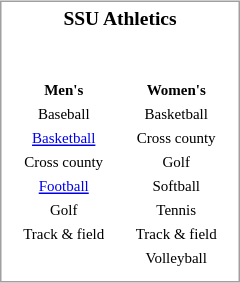<table style="float:right; margin:0.5em 0em 0.5em 0.5em; width:16em; border:1px solid #a0a0a0; text-align:center; line-height:12px; font-size:x-small;">
<tr align="center" style="line-height:16px; font-size:small;">
<td><strong>SSU Athletics</strong></td>
</tr>
<tr>
<td valign="top"><br><table width="100%" align="center">
<tr>
<td width="50%" valign="top"><br><table align="center">
<tr>
<td><strong>Men's</strong></td>
</tr>
<tr>
<td>Baseball</td>
</tr>
<tr>
<td><a href='#'>Basketball</a></td>
</tr>
<tr>
<td>Cross county</td>
</tr>
<tr>
<td><a href='#'>Football</a></td>
</tr>
<tr>
<td>Golf</td>
</tr>
<tr>
<td>Track & field</td>
</tr>
</table>
</td>
<td width="50%"><br><table align="center">
<tr>
<td><strong>Women's</strong></td>
</tr>
<tr>
<td>Basketball</td>
</tr>
<tr>
<td>Cross county</td>
</tr>
<tr>
<td>Golf</td>
</tr>
<tr>
<td>Softball</td>
</tr>
<tr>
<td>Tennis</td>
</tr>
<tr>
<td>Track & field</td>
</tr>
<tr>
<td>Volleyball</td>
</tr>
</table>
</td>
</tr>
</table>
</td>
</tr>
</table>
